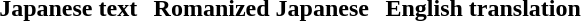<table align="center" cellpadding="5" cellspacing="1">
<tr>
<th scope="col">Japanese text</th>
<th scope="col">Romanized Japanese</th>
<th scope="col">English translation</th>
</tr>
<tr>
<td><br></td>
<td></td>
<td><br></td>
</tr>
<tr>
</tr>
</table>
